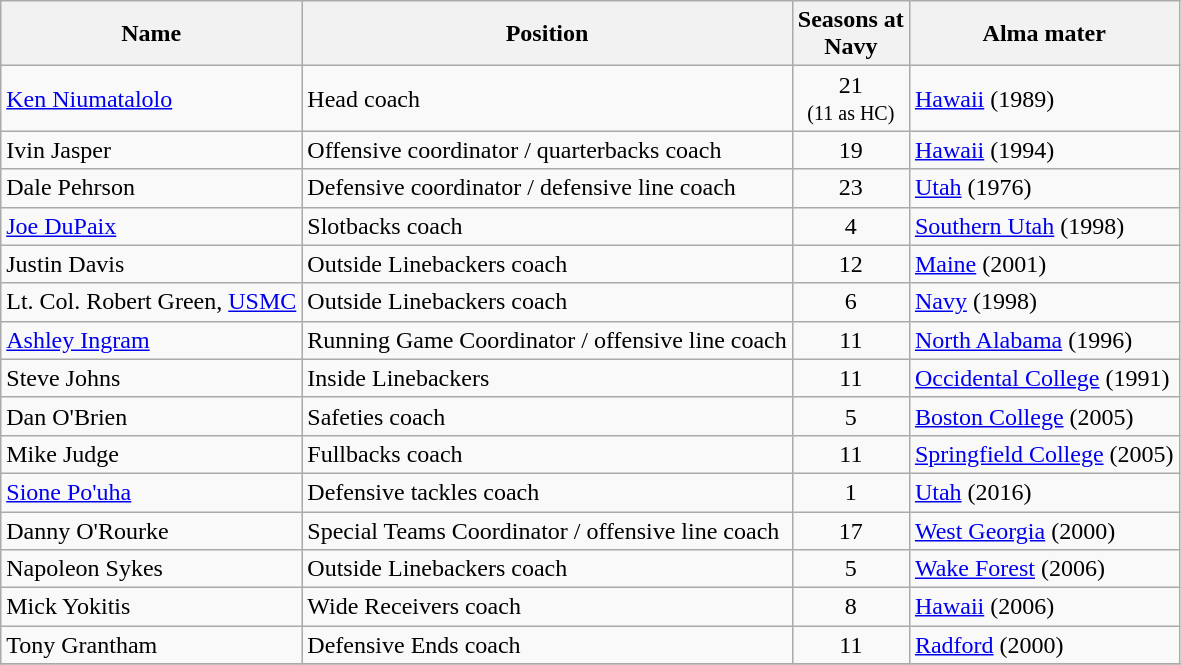<table class="wikitable" border="1" style="font-size:100%;">
<tr>
<th>Name</th>
<th>Position</th>
<th>Seasons at<br>Navy</th>
<th>Alma mater</th>
</tr>
<tr>
<td><a href='#'>Ken Niumatalolo</a></td>
<td>Head coach</td>
<td align=center>21<br><small>(11 as HC)</small></td>
<td><a href='#'>Hawaii</a> (1989)</td>
</tr>
<tr>
<td>Ivin Jasper</td>
<td>Offensive coordinator / quarterbacks coach</td>
<td align=center>19</td>
<td><a href='#'>Hawaii</a> (1994)</td>
</tr>
<tr>
<td>Dale Pehrson</td>
<td>Defensive coordinator / defensive line coach</td>
<td align=center>23</td>
<td><a href='#'>Utah</a> (1976)</td>
</tr>
<tr>
<td><a href='#'>Joe DuPaix</a></td>
<td>Slotbacks coach</td>
<td align=center>4</td>
<td><a href='#'>Southern Utah</a> (1998)</td>
</tr>
<tr>
<td>Justin Davis</td>
<td>Outside Linebackers coach</td>
<td align=center>12</td>
<td><a href='#'>Maine</a> (2001)</td>
</tr>
<tr>
<td>Lt. Col. Robert Green, <a href='#'>USMC</a></td>
<td>Outside Linebackers coach</td>
<td align=center>6</td>
<td><a href='#'>Navy</a> (1998)</td>
</tr>
<tr>
<td><a href='#'>Ashley Ingram</a></td>
<td>Running Game Coordinator / offensive line coach</td>
<td align=center>11</td>
<td><a href='#'>North Alabama</a> (1996)</td>
</tr>
<tr>
<td>Steve Johns</td>
<td>Inside Linebackers</td>
<td align=center>11</td>
<td><a href='#'>Occidental College</a> (1991)</td>
</tr>
<tr>
<td>Dan O'Brien</td>
<td>Safeties coach</td>
<td align=center>5</td>
<td><a href='#'>Boston College</a> (2005)</td>
</tr>
<tr>
<td>Mike Judge</td>
<td>Fullbacks coach</td>
<td align=center>11</td>
<td><a href='#'>Springfield College</a> (2005)</td>
</tr>
<tr>
<td><a href='#'>Sione Po'uha</a></td>
<td>Defensive tackles coach</td>
<td align=center>1</td>
<td><a href='#'>Utah</a> (2016)</td>
</tr>
<tr>
<td>Danny O'Rourke</td>
<td>Special Teams Coordinator / offensive line coach</td>
<td align=center>17</td>
<td><a href='#'>West Georgia</a> (2000)</td>
</tr>
<tr>
<td>Napoleon Sykes</td>
<td>Outside Linebackers coach</td>
<td align=center>5</td>
<td><a href='#'>Wake Forest</a> (2006)</td>
</tr>
<tr>
<td>Mick Yokitis</td>
<td>Wide Receivers coach</td>
<td align=center>8</td>
<td><a href='#'>Hawaii</a> (2006)</td>
</tr>
<tr>
<td>Tony Grantham</td>
<td>Defensive Ends coach</td>
<td align=center>11</td>
<td><a href='#'>Radford</a> (2000)</td>
</tr>
<tr>
</tr>
</table>
